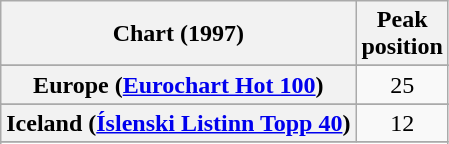<table class="wikitable sortable plainrowheaders" style="text-align:center">
<tr>
<th>Chart (1997)</th>
<th>Peak<br>position</th>
</tr>
<tr>
</tr>
<tr>
<th scope="row">Europe (<a href='#'>Eurochart Hot 100</a>)</th>
<td>25</td>
</tr>
<tr>
</tr>
<tr>
<th scope="row">Iceland (<a href='#'>Íslenski Listinn Topp 40</a>)</th>
<td>12</td>
</tr>
<tr>
</tr>
<tr>
</tr>
<tr>
</tr>
<tr>
</tr>
<tr>
</tr>
<tr>
</tr>
<tr>
</tr>
</table>
